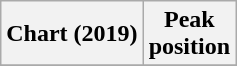<table class="wikitable plainrowheaders" style="text-align:center">
<tr>
<th scope="col">Chart (2019)</th>
<th scope="col">Peak<br>position</th>
</tr>
<tr>
</tr>
</table>
